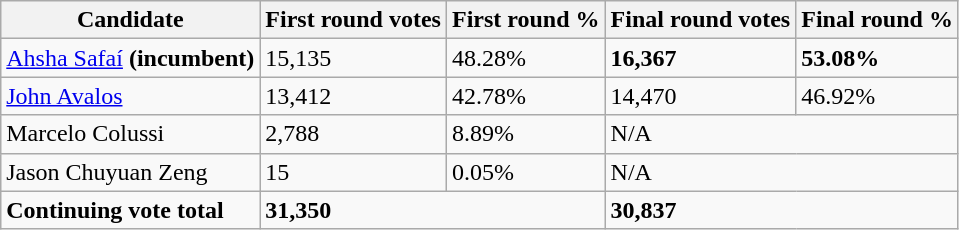<table class="wikitable">
<tr>
<th>Candidate</th>
<th>First round votes</th>
<th>First round %</th>
<th>Final round votes</th>
<th>Final round %</th>
</tr>
<tr>
<td><a href='#'>Ahsha Safaí</a> <strong>(incumbent)</strong></td>
<td>15,135</td>
<td>48.28%</td>
<td><strong>16,367</strong></td>
<td><strong>53.08%</strong></td>
</tr>
<tr>
<td><a href='#'>John Avalos</a></td>
<td>13,412</td>
<td>42.78%</td>
<td>14,470</td>
<td>46.92%</td>
</tr>
<tr>
<td>Marcelo Colussi</td>
<td>2,788</td>
<td>8.89%</td>
<td colspan="2">N/A</td>
</tr>
<tr>
<td>Jason Chuyuan Zeng</td>
<td>15</td>
<td>0.05%</td>
<td colspan="2">N/A</td>
</tr>
<tr>
<td><strong>Continuing vote total</strong></td>
<td colspan="2"><strong>31,350</strong></td>
<td colspan="2"><strong>30,837</strong></td>
</tr>
</table>
